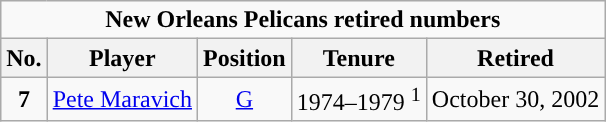<table class="wikitable" style="text-align:center">
<tr>
<td colspan="5"><strong>New Orleans Pelicans retired numbers</strong></td>
</tr>
<tr>
<th>No.</th>
<th>Player</th>
<th>Position</th>
<th>Tenure</th>
<th>Retired</th>
</tr>
<tr>
<td><strong>7</strong></td>
<td><a href='#'>Pete Maravich</a></td>
<td><a href='#'>G</a></td>
<td>1974–1979 <sup>1</sup></td>
<td>October 30, 2002</td>
</tr>
</table>
